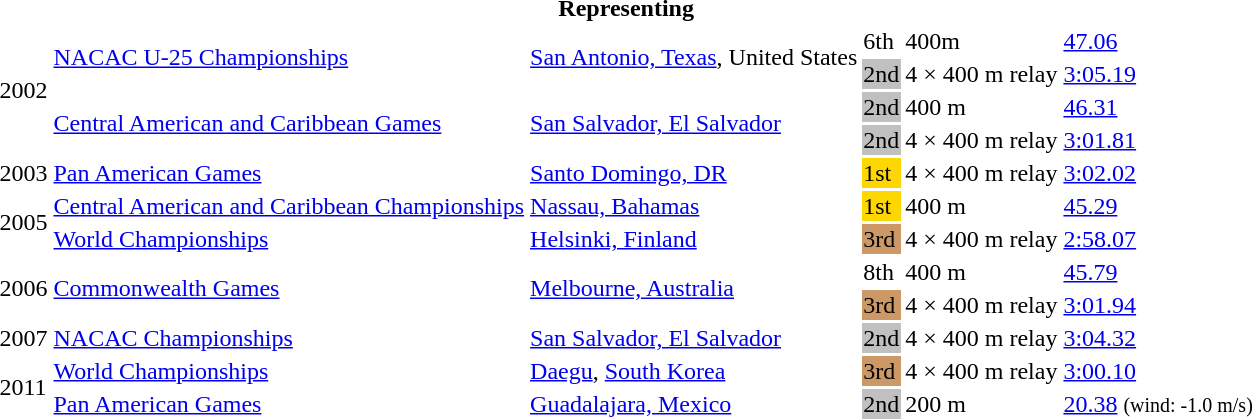<table>
<tr>
<th colspan="6">Representing </th>
</tr>
<tr>
<td rowspan=4>2002</td>
<td rowspan=2><a href='#'>NACAC U-25 Championships</a></td>
<td rowspan=2><a href='#'>San Antonio, Texas</a>, United States</td>
<td>6th</td>
<td>400m</td>
<td><a href='#'>47.06</a></td>
</tr>
<tr>
<td bgcolor=silver>2nd</td>
<td>4 × 400 m relay</td>
<td><a href='#'>3:05.19</a></td>
</tr>
<tr>
<td rowspan=2><a href='#'>Central American and Caribbean Games</a></td>
<td rowspan=2><a href='#'>San Salvador, El Salvador</a></td>
<td bgcolor="silver">2nd</td>
<td>400 m</td>
<td><a href='#'>46.31</a></td>
</tr>
<tr>
<td bgcolor="silver">2nd</td>
<td>4 × 400 m relay</td>
<td><a href='#'>3:01.81</a></td>
</tr>
<tr>
<td>2003</td>
<td><a href='#'>Pan American Games</a></td>
<td><a href='#'>Santo Domingo, DR</a></td>
<td bgcolor="gold">1st</td>
<td>4 × 400 m relay</td>
<td><a href='#'>3:02.02</a></td>
</tr>
<tr>
<td rowspan=2>2005</td>
<td><a href='#'>Central American and Caribbean Championships</a></td>
<td><a href='#'>Nassau, Bahamas</a></td>
<td bgcolor="gold">1st</td>
<td>400 m</td>
<td><a href='#'>45.29</a></td>
</tr>
<tr>
<td><a href='#'>World Championships</a></td>
<td><a href='#'>Helsinki, Finland</a></td>
<td bgcolor="cc9966">3rd</td>
<td>4 × 400 m relay</td>
<td><a href='#'>2:58.07</a></td>
</tr>
<tr>
<td rowspan=2>2006</td>
<td rowspan=2><a href='#'>Commonwealth Games</a></td>
<td rowspan=2><a href='#'>Melbourne, Australia</a></td>
<td>8th</td>
<td>400 m</td>
<td><a href='#'>45.79</a></td>
</tr>
<tr>
<td bgcolor="cc9966">3rd</td>
<td>4 × 400 m relay</td>
<td><a href='#'>3:01.94</a></td>
</tr>
<tr>
<td>2007</td>
<td><a href='#'>NACAC Championships</a></td>
<td><a href='#'>San Salvador, El Salvador</a></td>
<td bgcolor="silver">2nd</td>
<td>4 × 400 m relay</td>
<td><a href='#'>3:04.32</a></td>
</tr>
<tr>
<td rowspan=2>2011</td>
<td><a href='#'>World Championships</a></td>
<td><a href='#'>Daegu</a>, <a href='#'>South Korea</a></td>
<td bgcolor="cc9966">3rd</td>
<td>4 × 400 m relay</td>
<td><a href='#'>3:00.10</a></td>
</tr>
<tr>
<td><a href='#'>Pan American Games</a></td>
<td><a href='#'>Guadalajara, Mexico</a></td>
<td bgcolor="silver">2nd</td>
<td>200 m</td>
<td><a href='#'>20.38</a>  <small>(wind: -1.0 m/s)</small></td>
</tr>
</table>
